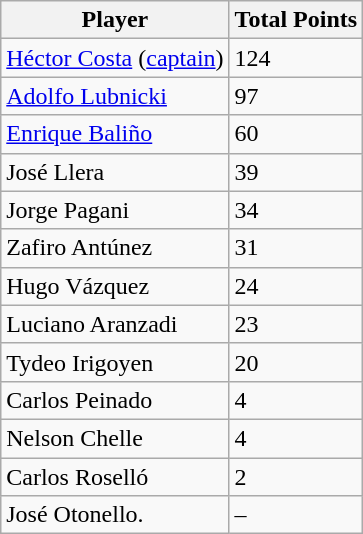<table class="wikitable">
<tr>
<th>Player</th>
<th><strong>Total Points</strong></th>
</tr>
<tr>
<td><a href='#'>Héctor Costa</a> (<a href='#'>captain</a>)</td>
<td>124</td>
</tr>
<tr>
<td><a href='#'>Adolfo Lubnicki</a></td>
<td>97</td>
</tr>
<tr>
<td><a href='#'>Enrique Baliño</a></td>
<td>60</td>
</tr>
<tr>
<td>José Llera</td>
<td>39</td>
</tr>
<tr>
<td>Jorge Pagani</td>
<td>34</td>
</tr>
<tr>
<td>Zafiro Antúnez</td>
<td>31</td>
</tr>
<tr>
<td>Hugo Vázquez</td>
<td>24</td>
</tr>
<tr>
<td>Luciano Aranzadi</td>
<td>23</td>
</tr>
<tr>
<td>Tydeo Irigoyen</td>
<td>20</td>
</tr>
<tr>
<td>Carlos Peinado</td>
<td>4</td>
</tr>
<tr>
<td>Nelson Chelle</td>
<td>4</td>
</tr>
<tr>
<td>Carlos Roselló</td>
<td>2</td>
</tr>
<tr>
<td>José Otonello.</td>
<td>–</td>
</tr>
</table>
